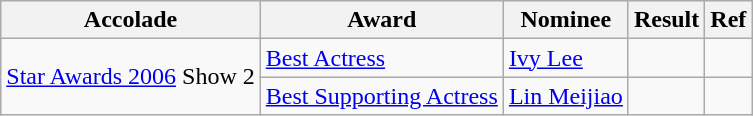<table class="wikitable">
<tr>
<th>Accolade</th>
<th>Award</th>
<th>Nominee</th>
<th>Result</th>
<th>Ref</th>
</tr>
<tr>
<td rowspan="2"><a href='#'>Star Awards 2006</a> Show 2</td>
<td><a href='#'>Best Actress</a></td>
<td><a href='#'>Ivy Lee</a></td>
<td></td>
<td></td>
</tr>
<tr>
<td><a href='#'>Best Supporting Actress</a></td>
<td><a href='#'>Lin Meijiao</a></td>
<td></td>
<td></td>
</tr>
</table>
